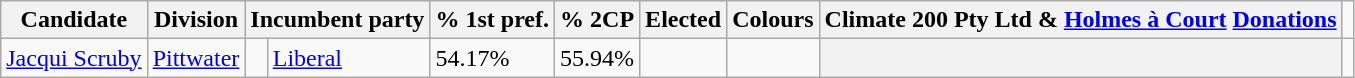<table class="wikitable sortable">
<tr>
<th>Candidate</th>
<th>Division</th>
<th colspan="2">Incumbent party</th>
<th>% 1st pref.</th>
<th>% 2CP</th>
<th>Elected</th>
<th colspan="1">Colours</th>
<th>Climate 200 Pty Ltd & <a href='#'>Holmes à Court</a> <a href='#'>Donations</a></th>
</tr>
<tr>
<td><a href='#'>Jacqui Scruby</a></td>
<td><a href='#'>Pittwater</a></td>
<td></td>
<td><a href='#'>Liberal</a></td>
<td>54.17%</td>
<td>55.94%</td>
<td></td>
<td>   </td>
<th></th>
<td></td>
</tr>
</table>
